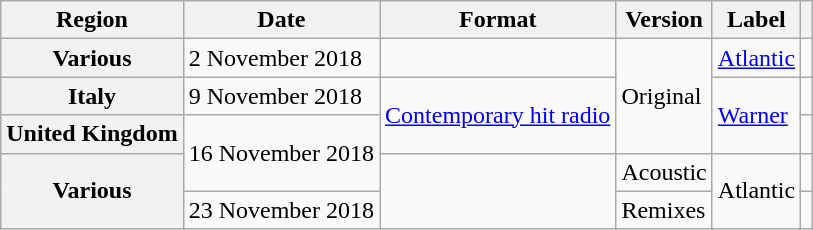<table class="wikitable plainrowheaders">
<tr>
<th scope="col">Region</th>
<th scope="col">Date</th>
<th scope="col">Format</th>
<th scope="col">Version</th>
<th scope="col">Label</th>
<th scope="col"></th>
</tr>
<tr>
<th scope="row">Various</th>
<td>2 November 2018</td>
<td></td>
<td rowspan="3">Original</td>
<td><a href='#'>Atlantic</a></td>
<td></td>
</tr>
<tr>
<th scope="row">Italy</th>
<td>9 November 2018</td>
<td rowspan="2"><a href='#'>Contemporary hit radio</a></td>
<td rowspan="2"><a href='#'>Warner</a></td>
<td></td>
</tr>
<tr>
<th scope="row">United Kingdom</th>
<td rowspan="2">16 November 2018</td>
<td></td>
</tr>
<tr>
<th scope="row" rowspan="2">Various</th>
<td rowspan="2"></td>
<td>Acoustic</td>
<td rowspan="2">Atlantic</td>
<td></td>
</tr>
<tr>
<td>23 November 2018</td>
<td>Remixes</td>
<td></td>
</tr>
</table>
